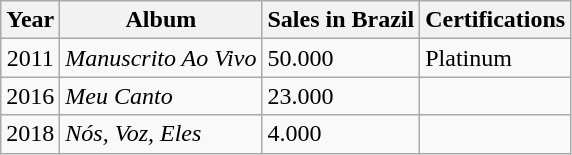<table class="wikitable" border="1" style=text-align:center;>
<tr>
<th>Year</th>
<th>Album</th>
<th>Sales in Brazil</th>
<th>Certifications</th>
</tr>
<tr>
<td>2011</td>
<td align=left><em>Manuscrito Ao Vivo</em></td>
<td align=left>50.000</td>
<td align=left>Platinum</td>
</tr>
<tr>
<td>2016</td>
<td align=left><em>Meu Canto</em></td>
<td align=left>23.000</td>
<td></td>
</tr>
<tr>
<td>2018</td>
<td align=left><em>Nós, Voz, Eles</em></td>
<td align=left>4.000</td>
<td></td>
</tr>
</table>
